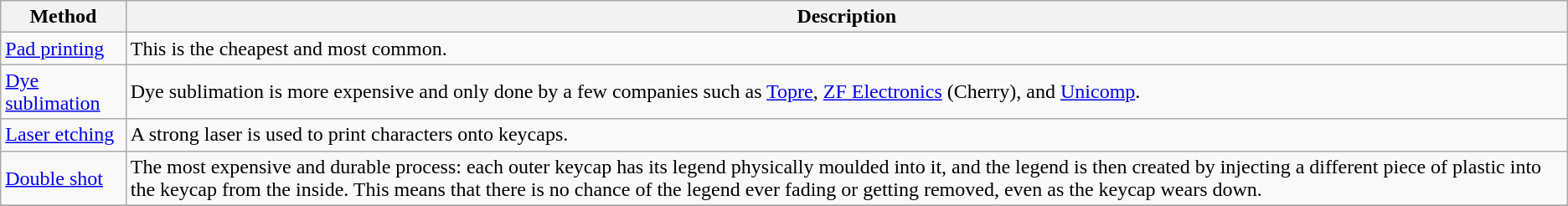<table class="wikitable">
<tr>
<th>Method</th>
<th>Description</th>
</tr>
<tr>
<td><a href='#'>Pad printing</a></td>
<td>This is the cheapest and most common.</td>
</tr>
<tr>
<td><a href='#'>Dye sublimation</a></td>
<td>Dye sublimation is more expensive and only done by a few companies such as <a href='#'>Topre</a>, <a href='#'>ZF Electronics</a> (Cherry), and <a href='#'>Unicomp</a>.</td>
</tr>
<tr>
<td><a href='#'> Laser etching</a></td>
<td>A strong laser is used to print characters onto keycaps.</td>
</tr>
<tr>
<td><a href='#'>Double shot</a></td>
<td>The most expensive and durable process: each outer keycap has its legend physically moulded into it, and the legend is then created by injecting a different piece of plastic into the keycap from the inside. This means that there is no chance of the legend ever fading or getting removed, even as the keycap wears down.</td>
</tr>
<tr>
</tr>
</table>
